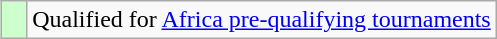<table class="wikitable" align=right>
<tr>
<td width=10px bgcolor=ccffcc></td>
<td>Qualified for <a href='#'>Africa pre-qualifying tournaments</a></td>
</tr>
</table>
